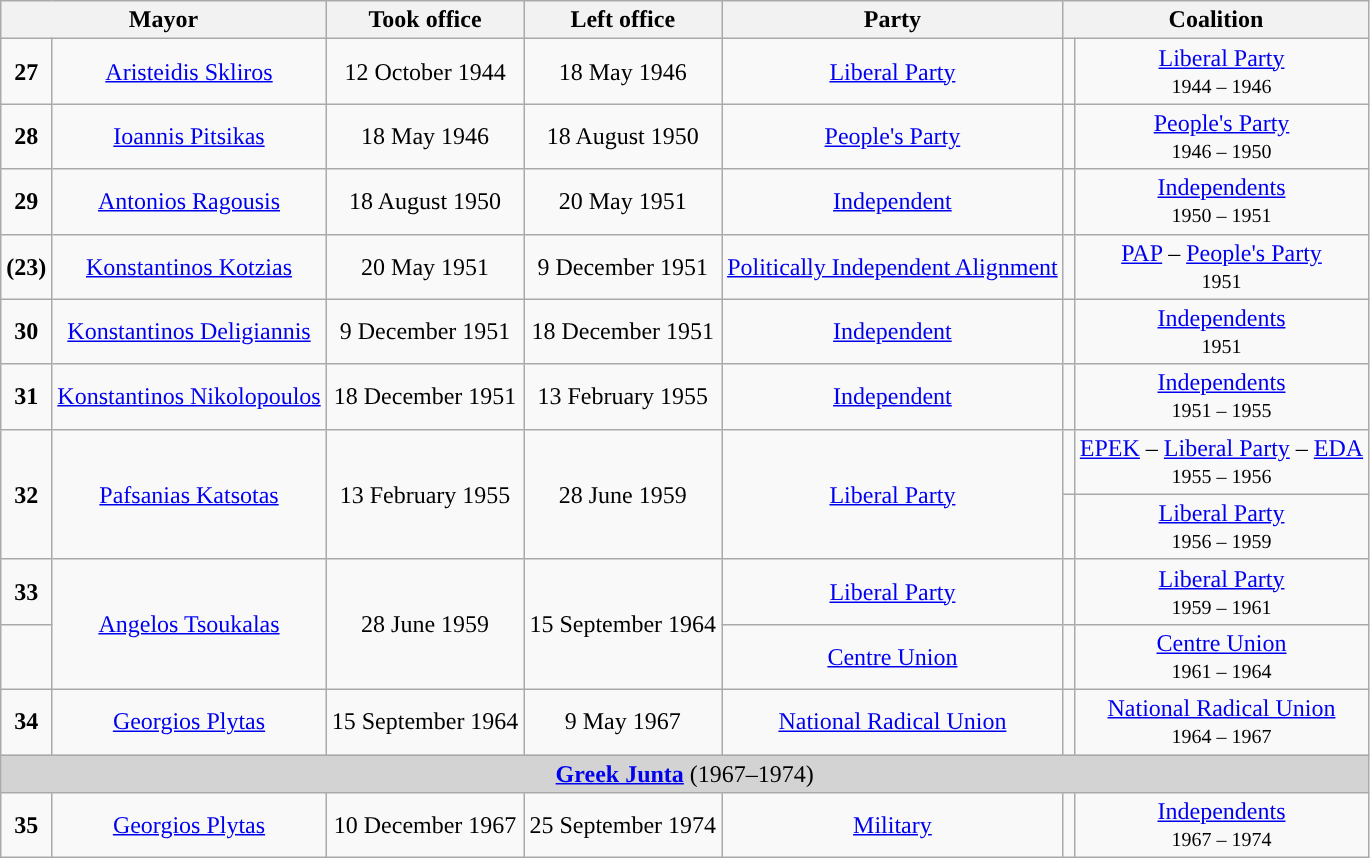<table class="wikitable" style="text-align: center;">
<tr>
<th colspan="2">Mayor</th>
<th>Took office</th>
<th>Left office</th>
<th>Party</th>
<th colspan="2">Coalition</th>
</tr>
<tr>
<td rowspan=1 style="background: "><strong>27</strong></td>
<td><a href='#'>Aristeidis Skliros</a></td>
<td>12 October 1944</td>
<td>18 May 1946</td>
<td><a href='#'>Liberal Party</a></td>
<td style="background: "></td>
<td><a href='#'>Liberal Party</a> <br><small>1944 – 1946</small></td>
</tr>
<tr>
<td rowspan=1 style="background: "><strong>28</strong></td>
<td><a href='#'>Ioannis Pitsikas</a></td>
<td>18 May 1946</td>
<td>18 August 1950</td>
<td><a href='#'>People's Party</a></td>
<td style="background: "></td>
<td><a href='#'>People's Party</a> <br><small>1946 – 1950</small></td>
</tr>
<tr>
<td rowspan=1 style="background: "><strong>29</strong></td>
<td><a href='#'>Antonios Ragousis</a></td>
<td>18 August 1950</td>
<td>20 May 1951</td>
<td><a href='#'>Independent</a></td>
<td style="background: "></td>
<td><a href='#'>Independents</a> <br><small>1950 – 1951</small></td>
</tr>
<tr>
<td rowspan=1 style="background: "><strong>(23)</strong></td>
<td><a href='#'>Konstantinos Kotzias</a></td>
<td>20 May 1951</td>
<td>9 December 1951</td>
<td><a href='#'>Politically Independent Alignment</a></td>
<td style="background: "></td>
<td><a href='#'>PAP</a> – <a href='#'>People's Party</a> <br><small>1951</small></td>
</tr>
<tr>
<td rowspan=1 style="background: "><strong>30</strong></td>
<td><a href='#'>Konstantinos Deligiannis</a></td>
<td>9 December 1951</td>
<td>18 December 1951</td>
<td><a href='#'>Independent</a></td>
<td style="background: "></td>
<td><a href='#'>Independents</a> <br><small>1951</small></td>
</tr>
<tr>
<td rowspan=1 style="background: "><strong>31</strong></td>
<td><a href='#'>Konstantinos Nikolopoulos</a></td>
<td>18 December 1951</td>
<td>13 February 1955</td>
<td><a href='#'>Independent</a></td>
<td style="background: "></td>
<td><a href='#'>Independents</a> <br><small>1951 – 1955</small></td>
</tr>
<tr>
<td rowspan=2 style="background: "><strong>32</strong></td>
<td rowspan=2><a href='#'>Pafsanias Katsotas</a></td>
<td rowspan=2>13 February 1955</td>
<td rowspan=2>28 June 1959</td>
<td rowspan=2><a href='#'>Liberal Party</a></td>
<td style="background: "></td>
<td><a href='#'>EPEK</a> – <a href='#'>Liberal Party</a> – <a href='#'>EDA</a> <br><small>1955 – 1956</small></td>
</tr>
<tr>
<td style="background: "></td>
<td><a href='#'>Liberal Party</a> <br><small>1956 – 1959</small></td>
</tr>
<tr>
<td rowspan=1 style="background: "><strong>33</strong></td>
<td rowspan=2><a href='#'>Angelos Tsoukalas</a></td>
<td rowspan=2>28 June 1959</td>
<td rowspan=2>15 September 1964</td>
<td><a href='#'>Liberal Party</a></td>
<td style="background: "></td>
<td><a href='#'>Liberal Party</a> <br><small>1959 – 1961</small></td>
</tr>
<tr>
<td rowspan=1 style="background: "></td>
<td><a href='#'>Centre Union</a></td>
<td style="background: "></td>
<td><a href='#'>Centre Union</a> <br><small>1961 – 1964</small></td>
</tr>
<tr>
<td rowspan=1 style="background: "><strong>34</strong></td>
<td><a href='#'>Georgios Plytas</a></td>
<td>15 September 1964</td>
<td>9 May 1967</td>
<td><a href='#'>National Radical Union</a></td>
<td style="background: "></td>
<td><a href='#'>National Radical Union</a> <br><small>1964 – 1967</small></td>
</tr>
<tr>
<td colspan="7" bgcolor="lightgrey" align="center"><strong><a href='#'>Greek Junta</a></strong> (1967–1974)</td>
</tr>
<tr>
<td rowspan=1 style="background: "><strong>35</strong></td>
<td><a href='#'>Georgios Plytas</a></td>
<td>10 December 1967</td>
<td>25 September 1974</td>
<td><a href='#'>Military</a></td>
<td style="background: "></td>
<td><a href='#'>Independents</a> <br><small>1967 – 1974</small></td>
</tr>
</table>
